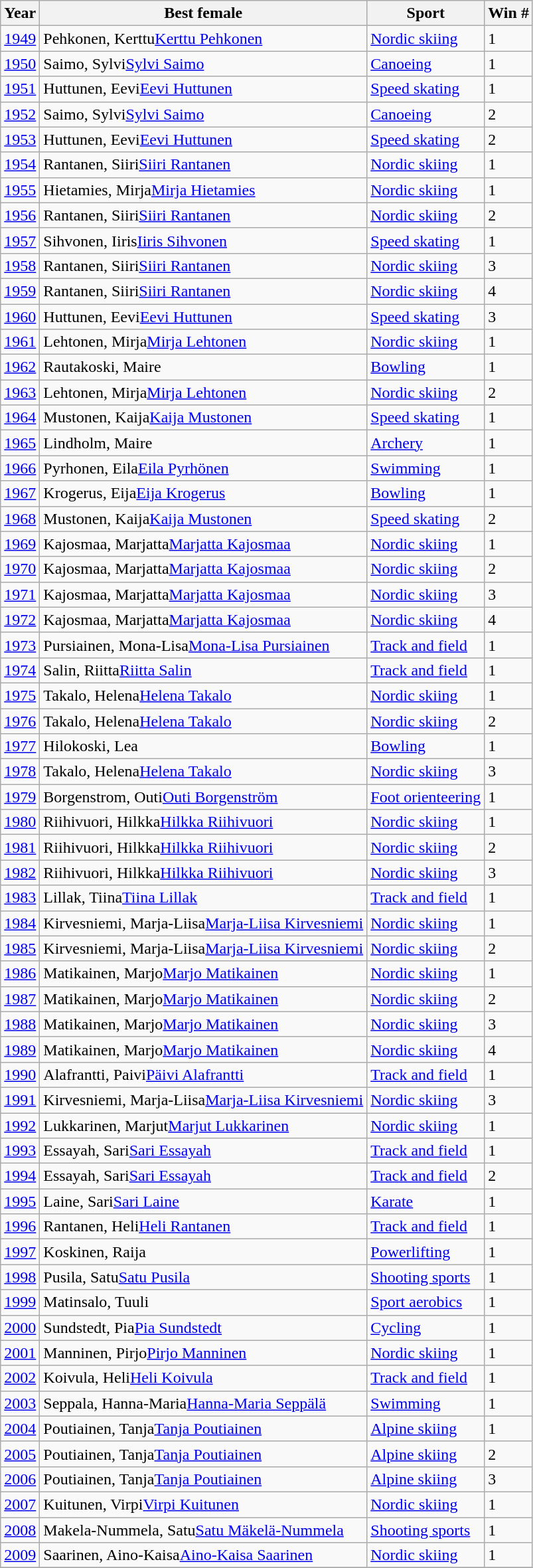<table class="wikitable sortable">
<tr>
<th>Year</th>
<th>Best female</th>
<th>Sport</th>
<th>Win #</th>
</tr>
<tr>
<td><a href='#'>1949</a></td>
<td><span>Pehkonen, Kerttu</span><a href='#'>Kerttu Pehkonen</a></td>
<td><a href='#'>Nordic skiing</a></td>
<td>1</td>
</tr>
<tr>
<td><a href='#'>1950</a></td>
<td><span>Saimo, Sylvi</span><a href='#'>Sylvi Saimo</a></td>
<td><a href='#'>Canoeing</a></td>
<td>1</td>
</tr>
<tr>
<td><a href='#'>1951</a></td>
<td><span>Huttunen, Eevi</span><a href='#'>Eevi Huttunen</a></td>
<td><a href='#'>Speed skating</a></td>
<td>1</td>
</tr>
<tr>
<td><a href='#'>1952</a></td>
<td><span>Saimo, Sylvi</span><a href='#'>Sylvi Saimo</a></td>
<td><a href='#'>Canoeing</a></td>
<td>2</td>
</tr>
<tr>
<td><a href='#'>1953</a></td>
<td><span>Huttunen, Eevi</span><a href='#'>Eevi Huttunen</a></td>
<td><a href='#'>Speed skating</a></td>
<td>2</td>
</tr>
<tr>
<td><a href='#'>1954</a></td>
<td><span>Rantanen, Siiri</span><a href='#'>Siiri Rantanen</a></td>
<td><a href='#'>Nordic skiing</a></td>
<td>1</td>
</tr>
<tr>
<td><a href='#'>1955</a></td>
<td><span>Hietamies, Mirja</span><a href='#'>Mirja Hietamies</a></td>
<td><a href='#'>Nordic skiing</a></td>
<td>1</td>
</tr>
<tr>
<td><a href='#'>1956</a></td>
<td><span>Rantanen, Siiri</span><a href='#'>Siiri Rantanen</a></td>
<td><a href='#'>Nordic skiing</a></td>
<td>2</td>
</tr>
<tr>
<td><a href='#'>1957</a></td>
<td><span>Sihvonen, Iiris</span><a href='#'>Iiris Sihvonen</a></td>
<td><a href='#'>Speed skating</a></td>
<td>1</td>
</tr>
<tr>
<td><a href='#'>1958</a></td>
<td><span>Rantanen, Siiri</span><a href='#'>Siiri Rantanen</a></td>
<td><a href='#'>Nordic skiing</a></td>
<td>3</td>
</tr>
<tr>
<td><a href='#'>1959</a></td>
<td><span>Rantanen, Siiri</span><a href='#'>Siiri Rantanen</a></td>
<td><a href='#'>Nordic skiing</a></td>
<td>4</td>
</tr>
<tr>
<td><a href='#'>1960</a></td>
<td><span>Huttunen, Eevi</span><a href='#'>Eevi Huttunen</a></td>
<td><a href='#'>Speed skating</a></td>
<td>3</td>
</tr>
<tr>
<td><a href='#'>1961</a></td>
<td><span>Lehtonen, Mirja</span><a href='#'>Mirja Lehtonen</a></td>
<td><a href='#'>Nordic skiing</a></td>
<td>1</td>
</tr>
<tr>
<td><a href='#'>1962</a></td>
<td><span>Rautakoski, Maire</span></td>
<td><a href='#'>Bowling</a></td>
<td>1</td>
</tr>
<tr>
<td><a href='#'>1963</a></td>
<td><span>Lehtonen, Mirja</span><a href='#'>Mirja Lehtonen</a></td>
<td><a href='#'>Nordic skiing</a></td>
<td>2</td>
</tr>
<tr>
<td><a href='#'>1964</a></td>
<td><span>Mustonen, Kaija</span><a href='#'>Kaija Mustonen</a></td>
<td><a href='#'>Speed skating</a></td>
<td>1</td>
</tr>
<tr>
<td><a href='#'>1965</a></td>
<td><span>Lindholm, Maire</span></td>
<td><a href='#'>Archery</a></td>
<td>1</td>
</tr>
<tr>
<td><a href='#'>1966</a></td>
<td><span>Pyrhonen, Eila</span><a href='#'>Eila Pyrhönen</a></td>
<td><a href='#'>Swimming</a></td>
<td>1</td>
</tr>
<tr>
<td><a href='#'>1967</a></td>
<td><span>Krogerus, Eija</span><a href='#'>Eija Krogerus</a></td>
<td><a href='#'>Bowling</a></td>
<td>1</td>
</tr>
<tr>
<td><a href='#'>1968</a></td>
<td><span>Mustonen, Kaija</span><a href='#'>Kaija Mustonen</a></td>
<td><a href='#'>Speed skating</a></td>
<td>2</td>
</tr>
<tr>
<td><a href='#'>1969</a></td>
<td><span>Kajosmaa, Marjatta</span><a href='#'>Marjatta Kajosmaa</a></td>
<td><a href='#'>Nordic skiing</a></td>
<td>1</td>
</tr>
<tr>
<td><a href='#'>1970</a></td>
<td><span>Kajosmaa, Marjatta</span><a href='#'>Marjatta Kajosmaa</a></td>
<td><a href='#'>Nordic skiing</a></td>
<td>2</td>
</tr>
<tr>
<td><a href='#'>1971</a></td>
<td><span>Kajosmaa, Marjatta</span><a href='#'>Marjatta Kajosmaa</a></td>
<td><a href='#'>Nordic skiing</a></td>
<td>3</td>
</tr>
<tr>
<td><a href='#'>1972</a></td>
<td><span>Kajosmaa, Marjatta</span><a href='#'>Marjatta Kajosmaa</a></td>
<td><a href='#'>Nordic skiing</a></td>
<td>4</td>
</tr>
<tr>
<td><a href='#'>1973</a></td>
<td><span>Pursiainen, Mona-Lisa</span><a href='#'>Mona-Lisa Pursiainen</a></td>
<td><a href='#'>Track and field</a></td>
<td>1</td>
</tr>
<tr>
<td><a href='#'>1974</a></td>
<td><span>Salin, Riitta</span><a href='#'>Riitta Salin</a></td>
<td><a href='#'>Track and field</a></td>
<td>1</td>
</tr>
<tr>
<td><a href='#'>1975</a></td>
<td><span>Takalo, Helena</span><a href='#'>Helena Takalo</a></td>
<td><a href='#'>Nordic skiing</a></td>
<td>1</td>
</tr>
<tr>
<td><a href='#'>1976</a></td>
<td><span>Takalo, Helena</span><a href='#'>Helena Takalo</a></td>
<td><a href='#'>Nordic skiing</a></td>
<td>2</td>
</tr>
<tr>
<td><a href='#'>1977</a></td>
<td><span>Hilokoski, Lea</span></td>
<td><a href='#'>Bowling</a></td>
<td>1</td>
</tr>
<tr>
<td><a href='#'>1978</a></td>
<td><span>Takalo, Helena</span><a href='#'>Helena Takalo</a></td>
<td><a href='#'>Nordic skiing</a></td>
<td>3</td>
</tr>
<tr>
<td><a href='#'>1979</a></td>
<td><span>Borgenstrom, Outi</span><a href='#'>Outi Borgenström</a></td>
<td><a href='#'>Foot orienteering</a></td>
<td>1</td>
</tr>
<tr>
<td><a href='#'>1980</a></td>
<td><span>Riihivuori, Hilkka</span><a href='#'>Hilkka Riihivuori</a></td>
<td><a href='#'>Nordic skiing</a></td>
<td>1</td>
</tr>
<tr>
<td><a href='#'>1981</a></td>
<td><span>Riihivuori, Hilkka</span><a href='#'>Hilkka Riihivuori</a></td>
<td><a href='#'>Nordic skiing</a></td>
<td>2</td>
</tr>
<tr>
<td><a href='#'>1982</a></td>
<td><span>Riihivuori, Hilkka</span><a href='#'>Hilkka Riihivuori</a></td>
<td><a href='#'>Nordic skiing</a></td>
<td>3</td>
</tr>
<tr>
<td><a href='#'>1983</a></td>
<td><span>Lillak, Tiina</span><a href='#'>Tiina Lillak</a></td>
<td><a href='#'>Track and field</a></td>
<td>1</td>
</tr>
<tr>
<td><a href='#'>1984</a></td>
<td><span>Kirvesniemi, Marja-Liisa</span><a href='#'>Marja-Liisa Kirvesniemi</a></td>
<td><a href='#'>Nordic skiing</a></td>
<td>1</td>
</tr>
<tr>
<td><a href='#'>1985</a></td>
<td><span>Kirvesniemi, Marja-Liisa</span><a href='#'>Marja-Liisa Kirvesniemi</a></td>
<td><a href='#'>Nordic skiing</a></td>
<td>2</td>
</tr>
<tr>
<td><a href='#'>1986</a></td>
<td><span>Matikainen, Marjo</span><a href='#'>Marjo Matikainen</a></td>
<td><a href='#'>Nordic skiing</a></td>
<td>1</td>
</tr>
<tr>
<td><a href='#'>1987</a></td>
<td><span>Matikainen, Marjo</span><a href='#'>Marjo Matikainen</a></td>
<td><a href='#'>Nordic skiing</a></td>
<td>2</td>
</tr>
<tr>
<td><a href='#'>1988</a></td>
<td><span>Matikainen, Marjo</span><a href='#'>Marjo Matikainen</a></td>
<td><a href='#'>Nordic skiing</a></td>
<td>3</td>
</tr>
<tr>
<td><a href='#'>1989</a></td>
<td><span>Matikainen, Marjo</span><a href='#'>Marjo Matikainen</a></td>
<td><a href='#'>Nordic skiing</a></td>
<td>4</td>
</tr>
<tr>
<td><a href='#'>1990</a></td>
<td><span>Alafrantti, Paivi</span><a href='#'>Päivi Alafrantti</a></td>
<td><a href='#'>Track and field</a></td>
<td>1</td>
</tr>
<tr>
<td><a href='#'>1991</a></td>
<td><span>Kirvesniemi, Marja-Liisa</span><a href='#'>Marja-Liisa Kirvesniemi</a></td>
<td><a href='#'>Nordic skiing</a></td>
<td>3</td>
</tr>
<tr>
<td><a href='#'>1992</a></td>
<td><span>Lukkarinen, Marjut</span><a href='#'>Marjut Lukkarinen</a></td>
<td><a href='#'>Nordic skiing</a></td>
<td>1</td>
</tr>
<tr>
<td><a href='#'>1993</a></td>
<td><span>Essayah, Sari</span><a href='#'>Sari Essayah</a></td>
<td><a href='#'>Track and field</a></td>
<td>1</td>
</tr>
<tr>
<td><a href='#'>1994</a></td>
<td><span>Essayah, Sari</span><a href='#'>Sari Essayah</a></td>
<td><a href='#'>Track and field</a></td>
<td>2</td>
</tr>
<tr>
<td><a href='#'>1995</a></td>
<td><span>Laine, Sari</span><a href='#'>Sari Laine</a></td>
<td><a href='#'>Karate</a></td>
<td>1</td>
</tr>
<tr>
<td><a href='#'>1996</a></td>
<td><span>Rantanen, Heli</span><a href='#'>Heli Rantanen</a></td>
<td><a href='#'>Track and field</a></td>
<td>1</td>
</tr>
<tr>
<td><a href='#'>1997</a></td>
<td><span>Koskinen, Raija</span></td>
<td><a href='#'>Powerlifting</a></td>
<td>1</td>
</tr>
<tr>
<td><a href='#'>1998</a></td>
<td><span>Pusila, Satu</span><a href='#'>Satu Pusila</a></td>
<td><a href='#'>Shooting sports</a></td>
<td>1</td>
</tr>
<tr>
<td><a href='#'>1999</a></td>
<td><span>Matinsalo, Tuuli</span></td>
<td><a href='#'>Sport aerobics</a></td>
<td>1</td>
</tr>
<tr>
<td><a href='#'>2000</a></td>
<td><span>Sundstedt, Pia</span><a href='#'>Pia Sundstedt</a></td>
<td><a href='#'>Cycling</a></td>
<td>1</td>
</tr>
<tr>
<td><a href='#'>2001</a></td>
<td><span>Manninen, Pirjo</span><a href='#'>Pirjo Manninen</a></td>
<td><a href='#'>Nordic skiing</a></td>
<td>1</td>
</tr>
<tr>
<td><a href='#'>2002</a></td>
<td><span>Koivula, Heli</span><a href='#'>Heli Koivula</a></td>
<td><a href='#'>Track and field</a></td>
<td>1</td>
</tr>
<tr>
<td><a href='#'>2003</a></td>
<td><span>Seppala, Hanna-Maria</span><a href='#'>Hanna-Maria Seppälä</a></td>
<td><a href='#'>Swimming</a></td>
<td>1</td>
</tr>
<tr>
<td><a href='#'>2004</a></td>
<td><span>Poutiainen, Tanja</span><a href='#'>Tanja Poutiainen</a></td>
<td><a href='#'>Alpine skiing</a></td>
<td>1</td>
</tr>
<tr>
<td><a href='#'>2005</a></td>
<td><span>Poutiainen, Tanja</span><a href='#'>Tanja Poutiainen</a></td>
<td><a href='#'>Alpine skiing</a></td>
<td>2</td>
</tr>
<tr>
<td><a href='#'>2006</a></td>
<td><span>Poutiainen, Tanja</span><a href='#'>Tanja Poutiainen</a></td>
<td><a href='#'>Alpine skiing</a></td>
<td>3</td>
</tr>
<tr>
<td><a href='#'>2007</a></td>
<td><span>Kuitunen, Virpi</span><a href='#'>Virpi Kuitunen</a></td>
<td><a href='#'>Nordic skiing</a></td>
<td>1</td>
</tr>
<tr>
<td><a href='#'>2008</a></td>
<td><span>Makela-Nummela, Satu</span><a href='#'>Satu Mäkelä-Nummela</a></td>
<td><a href='#'>Shooting sports</a></td>
<td>1</td>
</tr>
<tr>
<td><a href='#'>2009</a></td>
<td><span>Saarinen, Aino-Kaisa</span><a href='#'>Aino-Kaisa Saarinen</a></td>
<td><a href='#'>Nordic skiing</a></td>
<td>1</td>
</tr>
<tr>
</tr>
</table>
